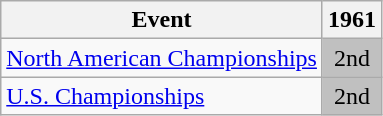<table class="wikitable">
<tr>
<th>Event</th>
<th>1961</th>
</tr>
<tr>
<td><a href='#'>North American Championships</a></td>
<td align="center" bgcolor="silver">2nd</td>
</tr>
<tr>
<td><a href='#'>U.S. Championships</a></td>
<td align="center" bgcolor="silver">2nd</td>
</tr>
</table>
